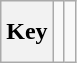<table class="wikitable" style="height:2.6em">
<tr>
<th>Key</th>
<td></td>
<td></td>
</tr>
</table>
